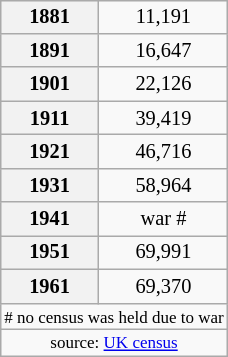<table class="wikitable" align="right" style=font-size:85%;margin-left:10px;>
<tr>
<th align="center">1881</th>
<td align="center">11,191</td>
</tr>
<tr>
<th align="center">1891</th>
<td align="center">16,647</td>
</tr>
<tr>
<th align="center">1901</th>
<td align="center">22,126</td>
</tr>
<tr>
<th align="center">1911</th>
<td align="center">39,419</td>
</tr>
<tr>
<th align="center">1921</th>
<td align="center">46,716</td>
</tr>
<tr>
<th align="center">1931</th>
<td align="center">58,964</td>
</tr>
<tr>
<th align="center">1941</th>
<td align="center">war #</td>
</tr>
<tr>
<th align="center">1951</th>
<td align="center">69,991</td>
</tr>
<tr>
<th align="center">1961</th>
<td align="center">69,370</td>
</tr>
<tr>
<td style="font-size:smaller" colspan=2># no census was held due to war</td>
</tr>
<tr>
<td style="font-size:smaller" colspan=2 align=center>source: <a href='#'>UK census</a></td>
</tr>
</table>
